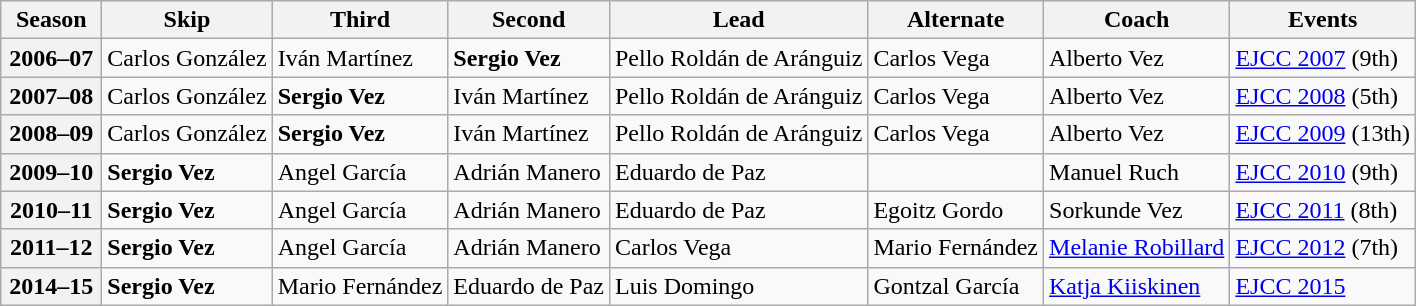<table class="wikitable">
<tr>
<th scope="col" width=60>Season</th>
<th scope="col">Skip</th>
<th scope="col">Third</th>
<th scope="col">Second</th>
<th scope="col">Lead</th>
<th scope="col">Alternate</th>
<th scope="col">Coach</th>
<th scope="col">Events</th>
</tr>
<tr>
<th scope="row">2006–07</th>
<td>Carlos González</td>
<td>Iván Martínez</td>
<td><strong>Sergio Vez</strong></td>
<td>Pello Roldán de Aránguiz</td>
<td>Carlos Vega</td>
<td>Alberto Vez</td>
<td><a href='#'>EJCC 2007</a> (9th)</td>
</tr>
<tr>
<th scope="row">2007–08</th>
<td>Carlos González</td>
<td><strong>Sergio Vez</strong></td>
<td>Iván Martínez</td>
<td>Pello Roldán de Aránguiz</td>
<td>Carlos Vega</td>
<td>Alberto Vez</td>
<td><a href='#'>EJCC 2008</a> (5th)</td>
</tr>
<tr>
<th scope="row">2008–09</th>
<td>Carlos González</td>
<td><strong>Sergio Vez</strong></td>
<td>Iván Martínez</td>
<td>Pello Roldán de Aránguiz</td>
<td>Carlos Vega</td>
<td>Alberto Vez</td>
<td><a href='#'>EJCC 2009</a> (13th)</td>
</tr>
<tr>
<th scope="row">2009–10</th>
<td><strong>Sergio Vez</strong></td>
<td>Angel García</td>
<td>Adrián Manero</td>
<td>Eduardo de Paz</td>
<td></td>
<td>Manuel Ruch</td>
<td><a href='#'>EJCC 2010</a> (9th)</td>
</tr>
<tr>
<th scope="row">2010–11</th>
<td><strong>Sergio Vez</strong></td>
<td>Angel García</td>
<td>Adrián Manero</td>
<td>Eduardo de Paz</td>
<td>Egoitz Gordo</td>
<td>Sorkunde Vez</td>
<td><a href='#'>EJCC 2011</a> (8th)</td>
</tr>
<tr>
<th scope="row">2011–12</th>
<td><strong>Sergio Vez</strong></td>
<td>Angel García</td>
<td>Adrián Manero</td>
<td>Carlos Vega</td>
<td>Mario Fernández</td>
<td><a href='#'>Melanie Robillard</a></td>
<td><a href='#'>EJCC 2012</a> (7th)</td>
</tr>
<tr>
<th scope="row">2014–15</th>
<td><strong>Sergio Vez</strong></td>
<td>Mario Fernández</td>
<td>Eduardo de Paz</td>
<td>Luis Domingo</td>
<td>Gontzal García</td>
<td><a href='#'>Katja Kiiskinen</a></td>
<td><a href='#'>EJCC 2015</a> </td>
</tr>
</table>
